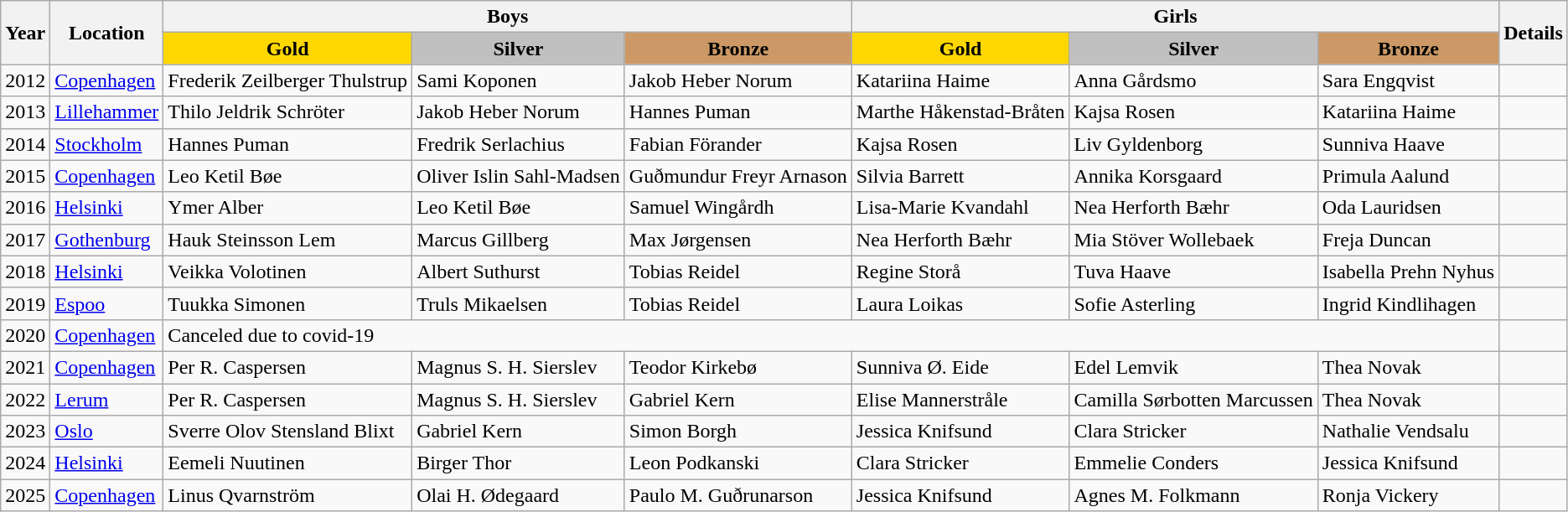<table class="wikitable">
<tr>
<th rowspan="2">Year</th>
<th rowspan="2">Location</th>
<th colspan="3">Boys</th>
<th colspan="3">Girls</th>
<th rowspan="2">Details</th>
</tr>
<tr style="text-align:center;">
<td bgcolor="gold"><strong>Gold</strong></td>
<td bgcolor="silver"><strong>Silver</strong></td>
<td bgcolor="cc9966"><strong>Bronze</strong></td>
<td bgcolor="gold"><strong>Gold</strong></td>
<td bgcolor="silver"><strong>Silver</strong></td>
<td bgcolor="cc9966"><strong>Bronze</strong></td>
</tr>
<tr>
<td>2012</td>
<td> <a href='#'>Copenhagen</a></td>
<td> Frederik Zeilberger Thulstrup</td>
<td> Sami Koponen</td>
<td> Jakob Heber Norum</td>
<td> Katariina Haime</td>
<td> Anna Gårdsmo</td>
<td> Sara Engqvist</td>
<td></td>
</tr>
<tr>
<td>2013</td>
<td> <a href='#'>Lillehammer</a></td>
<td> Thilo Jeldrik Schröter</td>
<td> Jakob Heber Norum</td>
<td> Hannes Puman</td>
<td> Marthe Håkenstad-Bråten</td>
<td> Kajsa Rosen</td>
<td> Katariina Haime</td>
<td></td>
</tr>
<tr>
<td>2014</td>
<td> <a href='#'>Stockholm</a></td>
<td> Hannes Puman</td>
<td> Fredrik Serlachius</td>
<td> Fabian Förander</td>
<td> Kajsa Rosen</td>
<td> Liv Gyldenborg</td>
<td> Sunniva Haave</td>
<td></td>
</tr>
<tr>
<td>2015</td>
<td> <a href='#'>Copenhagen</a></td>
<td> Leo Ketil Bøe</td>
<td> Oliver Islin Sahl-Madsen</td>
<td> Guðmundur Freyr Arnason</td>
<td> Silvia Barrett</td>
<td> Annika Korsgaard</td>
<td> Primula Aalund</td>
<td></td>
</tr>
<tr>
<td>2016</td>
<td> <a href='#'>Helsinki</a></td>
<td> Ymer Alber</td>
<td> Leo Ketil Bøe</td>
<td> Samuel Wingårdh</td>
<td> Lisa-Marie Kvandahl</td>
<td> Nea Herforth Bæhr</td>
<td> Oda Lauridsen</td>
<td></td>
</tr>
<tr>
<td>2017</td>
<td> <a href='#'>Gothenburg</a></td>
<td> Hauk Steinsson Lem</td>
<td> Marcus Gillberg</td>
<td> Max Jørgensen</td>
<td> Nea Herforth Bæhr</td>
<td> Mia Stöver Wollebaek</td>
<td> Freja Duncan</td>
<td></td>
</tr>
<tr>
<td>2018</td>
<td> <a href='#'>Helsinki</a></td>
<td> Veikka Volotinen</td>
<td> Albert Suthurst</td>
<td> Tobias Reidel</td>
<td> Regine Storå</td>
<td> Tuva Haave</td>
<td> Isabella Prehn Nyhus</td>
<td></td>
</tr>
<tr>
<td>2019</td>
<td> <a href='#'>Espoo</a></td>
<td> Tuukka Simonen</td>
<td> Truls Mikaelsen</td>
<td> Tobias Reidel</td>
<td> Laura Loikas</td>
<td> Sofie Asterling</td>
<td> Ingrid Kindlihagen</td>
<td></td>
</tr>
<tr>
<td>2020</td>
<td> <a href='#'>Copenhagen</a></td>
<td colspan="6">Canceled due to covid-19</td>
</tr>
<tr>
<td>2021</td>
<td> <a href='#'>Copenhagen</a></td>
<td> Per R. Caspersen</td>
<td> Magnus S. H. Sierslev</td>
<td> Teodor Kirkebø</td>
<td> Sunniva Ø. Eide</td>
<td> Edel Lemvik</td>
<td> Thea Novak</td>
<td></td>
</tr>
<tr>
<td>2022</td>
<td> <a href='#'>Lerum</a></td>
<td> Per R. Caspersen</td>
<td> Magnus S. H. Sierslev</td>
<td> Gabriel Kern</td>
<td> Elise Mannerstråle</td>
<td> Camilla Sørbotten Marcussen</td>
<td> Thea Novak</td>
<td></td>
</tr>
<tr>
<td>2023</td>
<td> <a href='#'>Oslo</a></td>
<td> Sverre Olov Stensland Blixt</td>
<td> Gabriel Kern</td>
<td> Simon Borgh</td>
<td> Jessica Knifsund</td>
<td> Clara Stricker</td>
<td> Nathalie Vendsalu</td>
<td></td>
</tr>
<tr>
<td>2024</td>
<td> <a href='#'>Helsinki</a></td>
<td> Eemeli Nuutinen</td>
<td> Birger Thor</td>
<td> Leon Podkanski</td>
<td> Clara Stricker</td>
<td> Emmelie Conders</td>
<td> Jessica Knifsund</td>
<td></td>
</tr>
<tr>
<td>2025</td>
<td> <a href='#'>Copenhagen</a></td>
<td> Linus Qvarnström</td>
<td> Olai H. Ødegaard</td>
<td> Paulo M. Guðrunarson</td>
<td> Jessica Knifsund</td>
<td> Agnes M. Folkmann</td>
<td> Ronja Vickery</td>
<td></td>
</tr>
</table>
